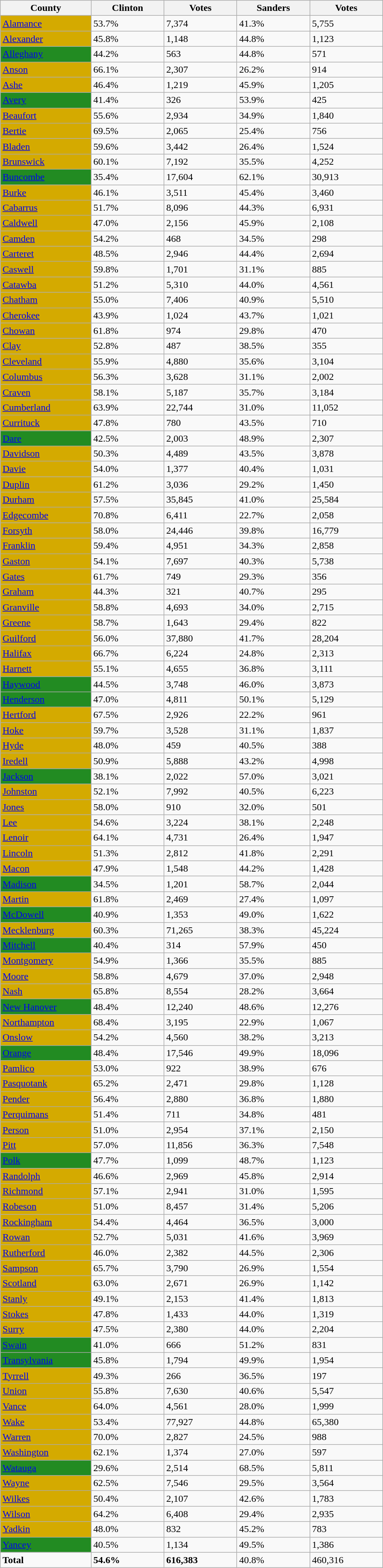<table width="50%" class="wikitable sortable">
<tr>
<th width="10%">County</th>
<th width="10%">Clinton</th>
<th width="10%">Votes</th>
<th width="10%">Sanders</th>
<th width="10%">Votes</th>
</tr>
<tr>
<td style="background:#D4AA00;"><a href='#'>Alamance</a></td>
<td>53.7%</td>
<td>7,374</td>
<td>41.3%</td>
<td>5,755</td>
</tr>
<tr>
<td style="background:#D4AA00;"><a href='#'>Alexander</a></td>
<td>45.8%</td>
<td>1,148</td>
<td>44.8%</td>
<td>1,123</td>
</tr>
<tr>
<td style="background:#228b22;"><a href='#'>Alleghany</a></td>
<td>44.2%</td>
<td>563</td>
<td>44.8%</td>
<td>571</td>
</tr>
<tr>
<td style="background:#D4AA00;"><a href='#'>Anson</a></td>
<td>66.1%</td>
<td>2,307</td>
<td>26.2%</td>
<td>914</td>
</tr>
<tr>
<td style="background:#D4AA00;"><a href='#'>Ashe</a></td>
<td>46.4%</td>
<td>1,219</td>
<td>45.9%</td>
<td>1,205</td>
</tr>
<tr>
<td style="background:#228b22;"><a href='#'>Avery</a></td>
<td>41.4%</td>
<td>326</td>
<td>53.9%</td>
<td>425</td>
</tr>
<tr>
<td style="background:#D4AA00;"><a href='#'>Beaufort</a></td>
<td>55.6%</td>
<td>2,934</td>
<td>34.9%</td>
<td>1,840</td>
</tr>
<tr>
<td style="background:#D4AA00;"><a href='#'>Bertie</a></td>
<td>69.5%</td>
<td>2,065</td>
<td>25.4%</td>
<td>756</td>
</tr>
<tr>
<td style="background:#D4AA00;"><a href='#'>Bladen</a></td>
<td>59.6%</td>
<td>3,442</td>
<td>26.4%</td>
<td>1,524</td>
</tr>
<tr>
<td style="background:#D4AA00;"><a href='#'>Brunswick</a></td>
<td>60.1%</td>
<td>7,192</td>
<td>35.5%</td>
<td>4,252</td>
</tr>
<tr>
<td style="background:#228b22;"><a href='#'>Buncombe</a></td>
<td>35.4%</td>
<td>17,604</td>
<td>62.1%</td>
<td>30,913</td>
</tr>
<tr>
<td style="background:#D4AA00;"><a href='#'>Burke</a></td>
<td>46.1%</td>
<td>3,511</td>
<td>45.4%</td>
<td>3,460</td>
</tr>
<tr>
<td style="background:#D4AA00;"><a href='#'>Cabarrus</a></td>
<td>51.7%</td>
<td>8,096</td>
<td>44.3%</td>
<td>6,931</td>
</tr>
<tr>
<td style="background:#D4AA00;"><a href='#'>Caldwell</a></td>
<td>47.0%</td>
<td>2,156</td>
<td>45.9%</td>
<td>2,108</td>
</tr>
<tr>
<td style="background:#D4AA00;"><a href='#'>Camden</a></td>
<td>54.2%</td>
<td>468</td>
<td>34.5%</td>
<td>298</td>
</tr>
<tr>
<td style="background:#D4AA00;"><a href='#'>Carteret</a></td>
<td>48.5%</td>
<td>2,946</td>
<td>44.4%</td>
<td>2,694</td>
</tr>
<tr>
<td style="background:#D4AA00;"><a href='#'>Caswell</a></td>
<td>59.8%</td>
<td>1,701</td>
<td>31.1%</td>
<td>885</td>
</tr>
<tr>
<td style="background:#D4AA00;"><a href='#'>Catawba</a></td>
<td>51.2%</td>
<td>5,310</td>
<td>44.0%</td>
<td>4,561</td>
</tr>
<tr>
<td style="background:#D4AA00;"><a href='#'>Chatham</a></td>
<td>55.0%</td>
<td>7,406</td>
<td>40.9%</td>
<td>5,510</td>
</tr>
<tr>
<td style="background:#D4AA00;"><a href='#'>Cherokee</a></td>
<td>43.9%</td>
<td>1,024</td>
<td>43.7%</td>
<td>1,021</td>
</tr>
<tr>
<td style="background:#D4AA00;"><a href='#'>Chowan</a></td>
<td>61.8%</td>
<td>974</td>
<td>29.8%</td>
<td>470</td>
</tr>
<tr>
<td style="background:#D4AA00;"><a href='#'>Clay</a></td>
<td>52.8%</td>
<td>487</td>
<td>38.5%</td>
<td>355</td>
</tr>
<tr>
<td style="background:#D4AA00;"><a href='#'>Cleveland</a></td>
<td>55.9%</td>
<td>4,880</td>
<td>35.6%</td>
<td>3,104</td>
</tr>
<tr>
<td style="background:#D4AA00;"><a href='#'>Columbus</a></td>
<td>56.3%</td>
<td>3,628</td>
<td>31.1%</td>
<td>2,002</td>
</tr>
<tr>
<td style="background:#D4AA00;"><a href='#'>Craven</a></td>
<td>58.1%</td>
<td>5,187</td>
<td>35.7%</td>
<td>3,184</td>
</tr>
<tr>
<td style="background:#D4AA00;"><a href='#'>Cumberland</a></td>
<td>63.9%</td>
<td>22,744</td>
<td>31.0%</td>
<td>11,052</td>
</tr>
<tr>
<td style="background:#D4AA00;"><a href='#'>Currituck</a></td>
<td>47.8%</td>
<td>780</td>
<td>43.5%</td>
<td>710</td>
</tr>
<tr>
<td style="background:#228b22;"><a href='#'>Dare</a></td>
<td>42.5%</td>
<td>2,003</td>
<td>48.9%</td>
<td>2,307</td>
</tr>
<tr>
<td style="background:#D4AA00;"><a href='#'>Davidson</a></td>
<td>50.3%</td>
<td>4,489</td>
<td>43.5%</td>
<td>3,878</td>
</tr>
<tr>
<td style="background:#D4AA00;"><a href='#'>Davie</a></td>
<td>54.0%</td>
<td>1,377</td>
<td>40.4%</td>
<td>1,031</td>
</tr>
<tr>
<td style="background:#D4AA00;"><a href='#'>Duplin</a></td>
<td>61.2%</td>
<td>3,036</td>
<td>29.2%</td>
<td>1,450</td>
</tr>
<tr>
<td style="background:#D4AA00;"><a href='#'>Durham</a></td>
<td>57.5%</td>
<td>35,845</td>
<td>41.0%</td>
<td>25,584</td>
</tr>
<tr>
<td style="background:#D4AA00;"><a href='#'>Edgecombe</a></td>
<td>70.8%</td>
<td>6,411</td>
<td>22.7%</td>
<td>2,058</td>
</tr>
<tr>
<td style="background:#D4AA00;"><a href='#'>Forsyth</a></td>
<td>58.0%</td>
<td>24,446</td>
<td>39.8%</td>
<td>16,779</td>
</tr>
<tr>
<td style="background:#D4AA00;"><a href='#'>Franklin</a></td>
<td>59.4%</td>
<td>4,951</td>
<td>34.3%</td>
<td>2,858</td>
</tr>
<tr>
<td style="background:#D4AA00;"><a href='#'>Gaston</a></td>
<td>54.1%</td>
<td>7,697</td>
<td>40.3%</td>
<td>5,738</td>
</tr>
<tr>
<td style="background:#D4AA00;"><a href='#'>Gates</a></td>
<td>61.7%</td>
<td>749</td>
<td>29.3%</td>
<td>356</td>
</tr>
<tr>
<td style="background:#D4AA00;"><a href='#'>Graham</a></td>
<td>44.3%</td>
<td>321</td>
<td>40.7%</td>
<td>295</td>
</tr>
<tr>
<td style="background:#D4AA00;"><a href='#'>Granville</a></td>
<td>58.8%</td>
<td>4,693</td>
<td>34.0%</td>
<td>2,715</td>
</tr>
<tr>
<td style="background:#D4AA00;"><a href='#'>Greene</a></td>
<td>58.7%</td>
<td>1,643</td>
<td>29.4%</td>
<td>822</td>
</tr>
<tr>
<td style="background:#D4AA00;"><a href='#'>Guilford</a></td>
<td>56.0%</td>
<td>37,880</td>
<td>41.7%</td>
<td>28,204</td>
</tr>
<tr>
<td style="background:#D4AA00;"><a href='#'>Halifax</a></td>
<td>66.7%</td>
<td>6,224</td>
<td>24.8%</td>
<td>2,313</td>
</tr>
<tr>
<td style="background:#D4AA00;"><a href='#'>Harnett</a></td>
<td>55.1%</td>
<td>4,655</td>
<td>36.8%</td>
<td>3,111</td>
</tr>
<tr>
<td style="background:#228b22;"><a href='#'>Haywood</a></td>
<td>44.5%</td>
<td>3,748</td>
<td>46.0%</td>
<td>3,873</td>
</tr>
<tr>
<td style="background:#228b22;"><a href='#'>Henderson</a></td>
<td>47.0%</td>
<td>4,811</td>
<td>50.1%</td>
<td>5,129</td>
</tr>
<tr>
<td style="background:#D4AA00;"><a href='#'>Hertford</a></td>
<td>67.5%</td>
<td>2,926</td>
<td>22.2%</td>
<td>961</td>
</tr>
<tr>
<td style="background:#D4AA00;"><a href='#'>Hoke</a></td>
<td>59.7%</td>
<td>3,528</td>
<td>31.1%</td>
<td>1,837</td>
</tr>
<tr>
<td style="background:#D4AA00;"><a href='#'>Hyde</a></td>
<td>48.0%</td>
<td>459</td>
<td>40.5%</td>
<td>388</td>
</tr>
<tr>
<td style="background:#D4AA00;"><a href='#'>Iredell</a></td>
<td>50.9%</td>
<td>5,888</td>
<td>43.2%</td>
<td>4,998</td>
</tr>
<tr>
<td style="background:#228b22;"><a href='#'>Jackson</a></td>
<td>38.1%</td>
<td>2,022</td>
<td>57.0%</td>
<td>3,021</td>
</tr>
<tr>
<td style="background:#D4AA00;"><a href='#'>Johnston</a></td>
<td>52.1%</td>
<td>7,992</td>
<td>40.5%</td>
<td>6,223</td>
</tr>
<tr>
<td style="background:#D4AA00;"><a href='#'>Jones</a></td>
<td>58.0%</td>
<td>910</td>
<td>32.0%</td>
<td>501</td>
</tr>
<tr>
<td style="background:#D4AA00;"><a href='#'>Lee</a></td>
<td>54.6%</td>
<td>3,224</td>
<td>38.1%</td>
<td>2,248</td>
</tr>
<tr>
<td style="background:#D4AA00;"><a href='#'>Lenoir</a></td>
<td>64.1%</td>
<td>4,731</td>
<td>26.4%</td>
<td>1,947</td>
</tr>
<tr>
<td style="background:#D4AA00;"><a href='#'>Lincoln</a></td>
<td>51.3%</td>
<td>2,812</td>
<td>41.8%</td>
<td>2,291</td>
</tr>
<tr>
<td style="background:#D4AA00;"><a href='#'>Macon</a></td>
<td>47.9%</td>
<td>1,548</td>
<td>44.2%</td>
<td>1,428</td>
</tr>
<tr>
<td style="background:#228b22;"><a href='#'>Madison</a></td>
<td>34.5%</td>
<td>1,201</td>
<td>58.7%</td>
<td>2,044</td>
</tr>
<tr>
<td style="background:#D4AA00;"><a href='#'>Martin</a></td>
<td>61.8%</td>
<td>2,469</td>
<td>27.4%</td>
<td>1,097</td>
</tr>
<tr>
<td style="background:#228b22;"><a href='#'>McDowell</a></td>
<td>40.9%</td>
<td>1,353</td>
<td>49.0%</td>
<td>1,622</td>
</tr>
<tr>
<td style="background:#D4AA00;"><a href='#'>Mecklenburg</a></td>
<td>60.3%</td>
<td>71,265</td>
<td>38.3%</td>
<td>45,224</td>
</tr>
<tr>
<td style="background:#228b22;"><a href='#'>Mitchell</a></td>
<td>40.4%</td>
<td>314</td>
<td>57.9%</td>
<td>450</td>
</tr>
<tr>
<td style="background:#D4AA00;"><a href='#'>Montgomery</a></td>
<td>54.9%</td>
<td>1,366</td>
<td>35.5%</td>
<td>885</td>
</tr>
<tr>
<td style="background:#D4AA00;"><a href='#'>Moore</a></td>
<td>58.8%</td>
<td>4,679</td>
<td>37.0%</td>
<td>2,948</td>
</tr>
<tr>
<td style="background:#D4AA00;"><a href='#'>Nash</a></td>
<td>65.8%</td>
<td>8,554</td>
<td>28.2%</td>
<td>3,664</td>
</tr>
<tr>
<td style="background:#228b22;"><a href='#'>New Hanover</a></td>
<td>48.4%</td>
<td>12,240</td>
<td>48.6%</td>
<td>12,276</td>
</tr>
<tr>
<td style="background:#D4AA00;"><a href='#'>Northampton</a></td>
<td>68.4%</td>
<td>3,195</td>
<td>22.9%</td>
<td>1,067</td>
</tr>
<tr>
<td style="background:#D4AA00;"><a href='#'>Onslow</a></td>
<td>54.2%</td>
<td>4,560</td>
<td>38.2%</td>
<td>3,213</td>
</tr>
<tr>
<td style="background:#228b22;"><a href='#'>Orange</a></td>
<td>48.4%</td>
<td>17,546</td>
<td>49.9%</td>
<td>18,096</td>
</tr>
<tr>
<td style="background:#D4AA00;"><a href='#'>Pamlico</a></td>
<td>53.0%</td>
<td>922</td>
<td>38.9%</td>
<td>676</td>
</tr>
<tr>
<td style="background:#D4AA00;"><a href='#'>Pasquotank</a></td>
<td>65.2%</td>
<td>2,471</td>
<td>29.8%</td>
<td>1,128</td>
</tr>
<tr>
<td style="background:#D4AA00;"><a href='#'>Pender</a></td>
<td>56.4%</td>
<td>2,880</td>
<td>36.8%</td>
<td>1,880</td>
</tr>
<tr>
<td style="background:#D4AA00;"><a href='#'>Perquimans</a></td>
<td>51.4%</td>
<td>711</td>
<td>34.8%</td>
<td>481</td>
</tr>
<tr>
<td style="background:#D4AA00;"><a href='#'>Person</a></td>
<td>51.0%</td>
<td>2,954</td>
<td>37.1%</td>
<td>2,150</td>
</tr>
<tr>
<td style="background:#D4AA00;"><a href='#'>Pitt</a></td>
<td>57.0%</td>
<td>11,856</td>
<td>36.3%</td>
<td>7,548</td>
</tr>
<tr>
<td style="background:#228b22;"><a href='#'>Polk</a></td>
<td>47.7%</td>
<td>1,099</td>
<td>48.7%</td>
<td>1,123</td>
</tr>
<tr>
<td style="background:#D4AA00;"><a href='#'>Randolph</a></td>
<td>46.6%</td>
<td>2,969</td>
<td>45.8%</td>
<td>2,914</td>
</tr>
<tr>
<td style="background:#D4AA00;"><a href='#'>Richmond</a></td>
<td>57.1%</td>
<td>2,941</td>
<td>31.0%</td>
<td>1,595</td>
</tr>
<tr>
<td style="background:#D4AA00;"><a href='#'>Robeson</a></td>
<td>51.0%</td>
<td>8,457</td>
<td>31.4%</td>
<td>5,206</td>
</tr>
<tr>
<td style="background:#D4AA00;"><a href='#'>Rockingham</a></td>
<td>54.4%</td>
<td>4,464</td>
<td>36.5%</td>
<td>3,000</td>
</tr>
<tr>
<td style="background:#D4AA00;"><a href='#'>Rowan</a></td>
<td>52.7%</td>
<td>5,031</td>
<td>41.6%</td>
<td>3,969</td>
</tr>
<tr>
<td style="background:#D4AA00;"><a href='#'>Rutherford</a></td>
<td>46.0%</td>
<td>2,382</td>
<td>44.5%</td>
<td>2,306</td>
</tr>
<tr>
<td style="background:#D4AA00;"><a href='#'>Sampson</a></td>
<td>65.7%</td>
<td>3,790</td>
<td>26.9%</td>
<td>1,554</td>
</tr>
<tr>
<td style="background:#D4AA00;"><a href='#'>Scotland</a></td>
<td>63.0%</td>
<td>2,671</td>
<td>26.9%</td>
<td>1,142</td>
</tr>
<tr>
<td style="background:#D4AA00;"><a href='#'>Stanly</a></td>
<td>49.1%</td>
<td>2,153</td>
<td>41.4%</td>
<td>1,813</td>
</tr>
<tr>
<td style="background:#D4AA00;"><a href='#'>Stokes</a></td>
<td>47.8%</td>
<td>1,433</td>
<td>44.0%</td>
<td>1,319</td>
</tr>
<tr>
<td style="background:#D4AA00;"><a href='#'>Surry</a></td>
<td>47.5%</td>
<td>2,380</td>
<td>44.0%</td>
<td>2,204</td>
</tr>
<tr>
<td style="background:#228b22;"><a href='#'>Swain</a></td>
<td>41.0%</td>
<td>666</td>
<td>51.2%</td>
<td>831</td>
</tr>
<tr>
<td style="background:#228b22;"><a href='#'>Transylvania</a></td>
<td>45.8%</td>
<td>1,794</td>
<td>49.9%</td>
<td>1,954</td>
</tr>
<tr>
<td style="background:#D4AA00;"><a href='#'>Tyrrell</a></td>
<td>49.3%</td>
<td>266</td>
<td>36.5%</td>
<td>197</td>
</tr>
<tr>
<td style="background:#D4AA00;"><a href='#'>Union</a></td>
<td>55.8%</td>
<td>7,630</td>
<td>40.6%</td>
<td>5,547</td>
</tr>
<tr>
<td style="background:#D4AA00;"><a href='#'>Vance</a></td>
<td>64.0%</td>
<td>4,561</td>
<td>28.0%</td>
<td>1,999</td>
</tr>
<tr>
<td style="background:#D4AA00;"><a href='#'>Wake</a></td>
<td>53.4%</td>
<td>77,927</td>
<td>44.8%</td>
<td>65,380</td>
</tr>
<tr>
<td style="background:#D4AA00;"><a href='#'>Warren</a></td>
<td>70.0%</td>
<td>2,827</td>
<td>24.5%</td>
<td>988</td>
</tr>
<tr>
<td style="background:#D4AA00;"><a href='#'>Washington</a></td>
<td>62.1%</td>
<td>1,374</td>
<td>27.0%</td>
<td>597</td>
</tr>
<tr>
<td style="background:#228b22;"><a href='#'>Watauga</a></td>
<td>29.6%</td>
<td>2,514</td>
<td>68.5%</td>
<td>5,811</td>
</tr>
<tr>
<td style="background:#D4AA00;"><a href='#'>Wayne</a></td>
<td>62.5%</td>
<td>7,546</td>
<td>29.5%</td>
<td>3,564</td>
</tr>
<tr>
<td style="background:#D4AA00;"><a href='#'>Wilkes</a></td>
<td>50.4%</td>
<td>2,107</td>
<td>42.6%</td>
<td>1,783</td>
</tr>
<tr>
<td style="background:#D4AA00;"><a href='#'>Wilson</a></td>
<td>64.2%</td>
<td>6,408</td>
<td>29.4%</td>
<td>2,935</td>
</tr>
<tr>
<td style="background:#D4AA00;"><a href='#'>Yadkin</a></td>
<td>48.0%</td>
<td>832</td>
<td>45.2%</td>
<td>783</td>
</tr>
<tr>
<td style="background:#228b22;"><a href='#'>Yancey</a></td>
<td>40.5%</td>
<td>1,134</td>
<td>49.5%</td>
<td>1,386</td>
</tr>
<tr>
<td><strong>Total</strong></td>
<td><strong>54.6%</strong></td>
<td><strong>616,383</strong></td>
<td>40.8%</td>
<td>460,316</td>
</tr>
</table>
